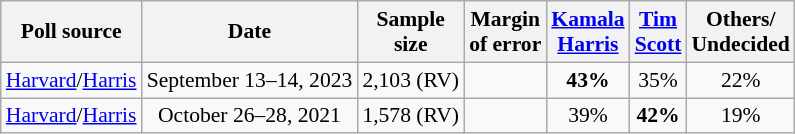<table class="wikitable sortable mw-datatable" style="text-align:center;font-size:90%;line-height:17px">
<tr>
<th>Poll source</th>
<th>Date</th>
<th>Sample<br>size</th>
<th>Margin<br>of error</th>
<th class="unsortable"><a href='#'>Kamala<br>Harris</a><br><small></small></th>
<th class="unsortable"><a href='#'>Tim<br>Scott</a><br><small></small></th>
<th class="unsortable">Others/<br>Undecided</th>
</tr>
<tr>
<td><a href='#'>Harvard</a>/<a href='#'>Harris</a></td>
<td data-sort-value="2023-09-12">September 13–14, 2023</td>
<td>2,103 (RV)</td>
<td></td>
<td><strong>43%</strong></td>
<td>35%</td>
<td>22%</td>
</tr>
<tr>
<td><a href='#'>Harvard</a>/<a href='#'>Harris</a></td>
<td data-sort-value="2021-10-28">October 26–28, 2021</td>
<td>1,578 (RV)</td>
<td></td>
<td>39%</td>
<td><strong>42%</strong></td>
<td>19%</td>
</tr>
</table>
